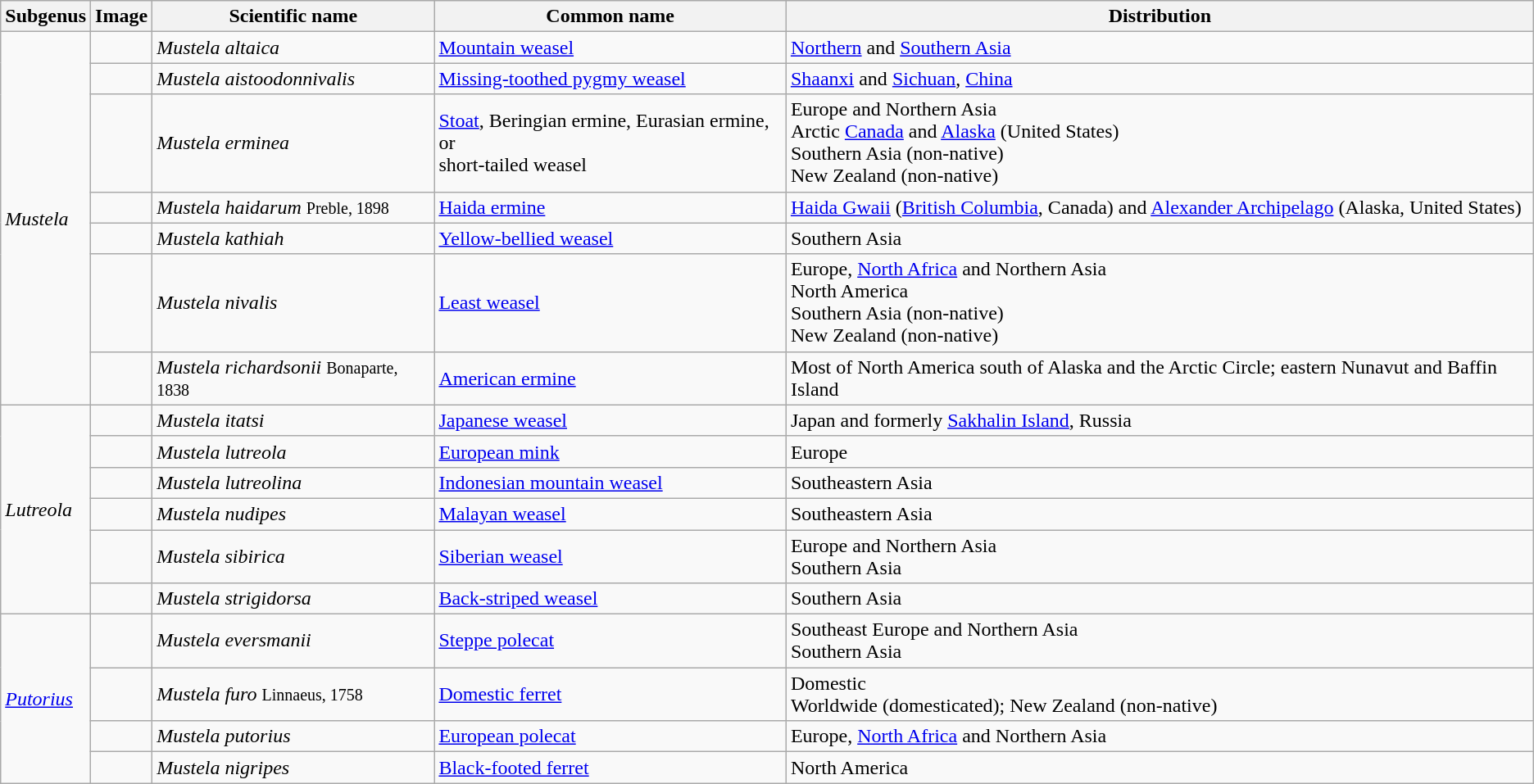<table class="wikitable">
<tr>
<th>Subgenus</th>
<th>Image</th>
<th>Scientific name</th>
<th>Common name</th>
<th>Distribution</th>
</tr>
<tr>
<td rowspan="7"><em>Mustela</em></td>
<td></td>
<td><em>Mustela altaica</em> </td>
<td><a href='#'>Mountain weasel</a></td>
<td><a href='#'>Northern</a> and <a href='#'>Southern Asia</a></td>
</tr>
<tr>
<td></td>
<td><em>Mustela aistoodonnivalis</em> </td>
<td><a href='#'>Missing-toothed pygmy weasel</a></td>
<td><a href='#'>Shaanxi</a> and <a href='#'>Sichuan</a>, <a href='#'>China</a></td>
</tr>
<tr>
<td></td>
<td><em>Mustela erminea</em> </td>
<td><a href='#'>Stoat</a>, Beringian ermine, Eurasian ermine, or<br>short-tailed weasel</td>
<td>Europe and Northern Asia<br>Arctic <a href='#'>Canada</a> and <a href='#'>Alaska</a> (United States)<br>Southern Asia (non-native)<br>New Zealand (non-native)</td>
</tr>
<tr>
<td></td>
<td><em>Mustela haidarum</em> <small>Preble, 1898</small></td>
<td><a href='#'>Haida ermine</a></td>
<td><a href='#'>Haida Gwaii</a> (<a href='#'>British Columbia</a>, Canada) and <a href='#'>Alexander Archipelago</a> (Alaska, United States)</td>
</tr>
<tr>
<td></td>
<td><em>Mustela kathiah</em> </td>
<td><a href='#'>Yellow-bellied weasel</a></td>
<td>Southern Asia</td>
</tr>
<tr>
<td></td>
<td><em>Mustela nivalis</em> </td>
<td><a href='#'>Least weasel</a></td>
<td>Europe, <a href='#'>North Africa</a> and Northern Asia <br>North America<br>Southern Asia (non-native)<br>New Zealand (non-native)</td>
</tr>
<tr>
<td></td>
<td><em>Mustela richardsonii</em> <small>Bonaparte, 1838</small></td>
<td><a href='#'>American ermine</a></td>
<td>Most of North America south of Alaska and the Arctic Circle; eastern Nunavut and Baffin Island</td>
</tr>
<tr>
<td rowspan="6"><em>Lutreola</em></td>
<td></td>
<td><em>Mustela itatsi</em> </td>
<td><a href='#'>Japanese weasel</a></td>
<td>Japan and formerly <a href='#'>Sakhalin Island</a>, Russia</td>
</tr>
<tr>
<td></td>
<td><em>Mustela lutreola</em> </td>
<td><a href='#'>European mink</a></td>
<td>Europe</td>
</tr>
<tr>
<td></td>
<td><em>Mustela lutreolina</em> </td>
<td><a href='#'>Indonesian mountain weasel</a></td>
<td>Southeastern Asia</td>
</tr>
<tr>
<td></td>
<td><em>Mustela nudipes</em> </td>
<td><a href='#'>Malayan weasel</a></td>
<td>Southeastern Asia</td>
</tr>
<tr>
<td></td>
<td><em>Mustela sibirica</em> </td>
<td><a href='#'>Siberian weasel</a></td>
<td>Europe and Northern Asia<br>Southern Asia</td>
</tr>
<tr>
<td></td>
<td><em>Mustela strigidorsa</em> </td>
<td><a href='#'>Back-striped weasel</a></td>
<td>Southern Asia</td>
</tr>
<tr>
<td rowspan="4"><em><a href='#'>Putorius</a></em></td>
<td></td>
<td><em>Mustela eversmanii</em> </td>
<td><a href='#'>Steppe polecat</a></td>
<td>Southeast Europe and Northern Asia<br>Southern Asia</td>
</tr>
<tr>
<td></td>
<td><em>Mustela furo</em> <small>Linnaeus, 1758</small></td>
<td><a href='#'>Domestic ferret</a></td>
<td>Domestic<br>Worldwide (domesticated); New Zealand (non-native)</td>
</tr>
<tr>
<td></td>
<td><em>Mustela putorius</em> </td>
<td><a href='#'>European polecat</a></td>
<td>Europe, <a href='#'>North Africa</a> and Northern Asia</td>
</tr>
<tr>
<td></td>
<td><em>Mustela nigripes</em> </td>
<td><a href='#'>Black-footed ferret</a></td>
<td>North America</td>
</tr>
</table>
